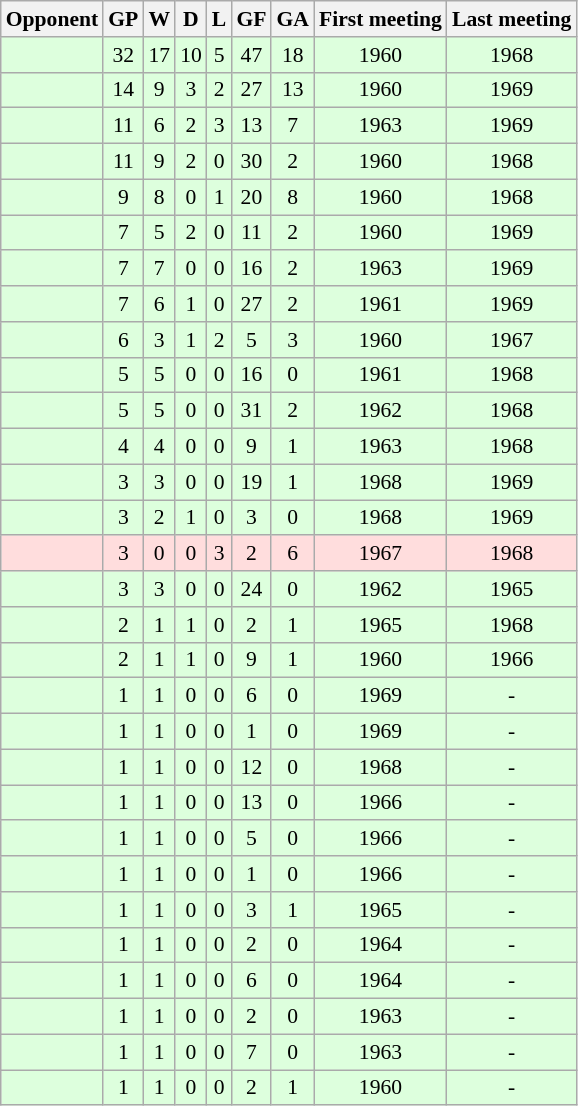<table class="wikitable sortable" style="text-align:center; font-size:90%;">
<tr>
<th>Opponent</th>
<th>GP</th>
<th>W</th>
<th>D</th>
<th>L</th>
<th>GF</th>
<th>GA</th>
<th>First meeting</th>
<th>Last meeting</th>
</tr>
<tr bgcolor="#dfd">
<td></td>
<td>32</td>
<td>17</td>
<td>10</td>
<td>5</td>
<td>47</td>
<td>18</td>
<td>1960</td>
<td>1968</td>
</tr>
<tr bgcolor="#dfd">
<td></td>
<td>14</td>
<td>9</td>
<td>3</td>
<td>2</td>
<td>27</td>
<td>13</td>
<td>1960</td>
<td>1969</td>
</tr>
<tr bgcolor="#dfd">
<td></td>
<td>11</td>
<td>6</td>
<td>2</td>
<td>3</td>
<td>13</td>
<td>7</td>
<td>1963</td>
<td>1969</td>
</tr>
<tr bgcolor="#dfd">
<td></td>
<td>11</td>
<td>9</td>
<td>2</td>
<td>0</td>
<td>30</td>
<td>2</td>
<td>1960</td>
<td>1968</td>
</tr>
<tr bgcolor="#dfd">
<td></td>
<td>9</td>
<td>8</td>
<td>0</td>
<td>1</td>
<td>20</td>
<td>8</td>
<td>1960</td>
<td>1968</td>
</tr>
<tr bgcolor="#dfd">
<td></td>
<td>7</td>
<td>5</td>
<td>2</td>
<td>0</td>
<td>11</td>
<td>2</td>
<td>1960</td>
<td>1969</td>
</tr>
<tr bgcolor="#dfd">
<td></td>
<td>7</td>
<td>7</td>
<td>0</td>
<td>0</td>
<td>16</td>
<td>2</td>
<td>1963</td>
<td>1969</td>
</tr>
<tr bgcolor="#dfd">
<td></td>
<td>7</td>
<td>6</td>
<td>1</td>
<td>0</td>
<td>27</td>
<td>2</td>
<td>1961</td>
<td>1969</td>
</tr>
<tr bgcolor="#dfd">
<td></td>
<td>6</td>
<td>3</td>
<td>1</td>
<td>2</td>
<td>5</td>
<td>3</td>
<td>1960</td>
<td>1967</td>
</tr>
<tr bgcolor="#dfd">
<td></td>
<td>5</td>
<td>5</td>
<td>0</td>
<td>0</td>
<td>16</td>
<td>0</td>
<td>1961</td>
<td>1968</td>
</tr>
<tr bgcolor="#dfd">
<td></td>
<td>5</td>
<td>5</td>
<td>0</td>
<td>0</td>
<td>31</td>
<td>2</td>
<td>1962</td>
<td>1968</td>
</tr>
<tr bgcolor="#dfd">
<td></td>
<td>4</td>
<td>4</td>
<td>0</td>
<td>0</td>
<td>9</td>
<td>1</td>
<td>1963</td>
<td>1968</td>
</tr>
<tr bgcolor="#dfd">
<td></td>
<td>3</td>
<td>3</td>
<td>0</td>
<td>0</td>
<td>19</td>
<td>1</td>
<td>1968</td>
<td>1969</td>
</tr>
<tr bgcolor="#dfd">
<td></td>
<td>3</td>
<td>2</td>
<td>1</td>
<td>0</td>
<td>3</td>
<td>0</td>
<td>1968</td>
<td>1969</td>
</tr>
<tr bgcolor="#fdd">
<td></td>
<td>3</td>
<td>0</td>
<td>0</td>
<td>3</td>
<td>2</td>
<td>6</td>
<td>1967</td>
<td>1968</td>
</tr>
<tr bgcolor="#dfd">
<td></td>
<td>3</td>
<td>3</td>
<td>0</td>
<td>0</td>
<td>24</td>
<td>0</td>
<td>1962</td>
<td>1965</td>
</tr>
<tr bgcolor="#dfd">
<td></td>
<td>2</td>
<td>1</td>
<td>1</td>
<td>0</td>
<td>2</td>
<td>1</td>
<td>1965</td>
<td>1968</td>
</tr>
<tr bgcolor="#dfd">
<td></td>
<td>2</td>
<td>1</td>
<td>1</td>
<td>0</td>
<td>9</td>
<td>1</td>
<td>1960</td>
<td>1966</td>
</tr>
<tr bgcolor="#dfd">
<td></td>
<td>1</td>
<td>1</td>
<td>0</td>
<td>0</td>
<td>6</td>
<td>0</td>
<td>1969</td>
<td>-</td>
</tr>
<tr bgcolor="#dfd">
<td></td>
<td>1</td>
<td>1</td>
<td>0</td>
<td>0</td>
<td>1</td>
<td>0</td>
<td>1969</td>
<td>-</td>
</tr>
<tr bgcolor="#dfd">
<td></td>
<td>1</td>
<td>1</td>
<td>0</td>
<td>0</td>
<td>12</td>
<td>0</td>
<td>1968</td>
<td>-</td>
</tr>
<tr bgcolor="#dfd">
<td></td>
<td>1</td>
<td>1</td>
<td>0</td>
<td>0</td>
<td>13</td>
<td>0</td>
<td>1966</td>
<td>-</td>
</tr>
<tr bgcolor="#dfd">
<td></td>
<td>1</td>
<td>1</td>
<td>0</td>
<td>0</td>
<td>5</td>
<td>0</td>
<td>1966</td>
<td>-</td>
</tr>
<tr bgcolor="#dfd">
<td></td>
<td>1</td>
<td>1</td>
<td>0</td>
<td>0</td>
<td>1</td>
<td>0</td>
<td>1966</td>
<td>-</td>
</tr>
<tr bgcolor="#dfd">
<td></td>
<td>1</td>
<td>1</td>
<td>0</td>
<td>0</td>
<td>3</td>
<td>1</td>
<td>1965</td>
<td>-</td>
</tr>
<tr bgcolor="#dfd">
<td></td>
<td>1</td>
<td>1</td>
<td>0</td>
<td>0</td>
<td>2</td>
<td>0</td>
<td>1964</td>
<td>-</td>
</tr>
<tr bgcolor="#dfd">
<td></td>
<td>1</td>
<td>1</td>
<td>0</td>
<td>0</td>
<td>6</td>
<td>0</td>
<td>1964</td>
<td>-</td>
</tr>
<tr bgcolor="#dfd">
<td></td>
<td>1</td>
<td>1</td>
<td>0</td>
<td>0</td>
<td>2</td>
<td>0</td>
<td>1963</td>
<td>-</td>
</tr>
<tr bgcolor="#dfd">
<td></td>
<td>1</td>
<td>1</td>
<td>0</td>
<td>0</td>
<td>7</td>
<td>0</td>
<td>1963</td>
<td>-</td>
</tr>
<tr bgcolor="#dfd">
<td></td>
<td>1</td>
<td>1</td>
<td>0</td>
<td>0</td>
<td>2</td>
<td>1</td>
<td>1960</td>
<td>-</td>
</tr>
</table>
